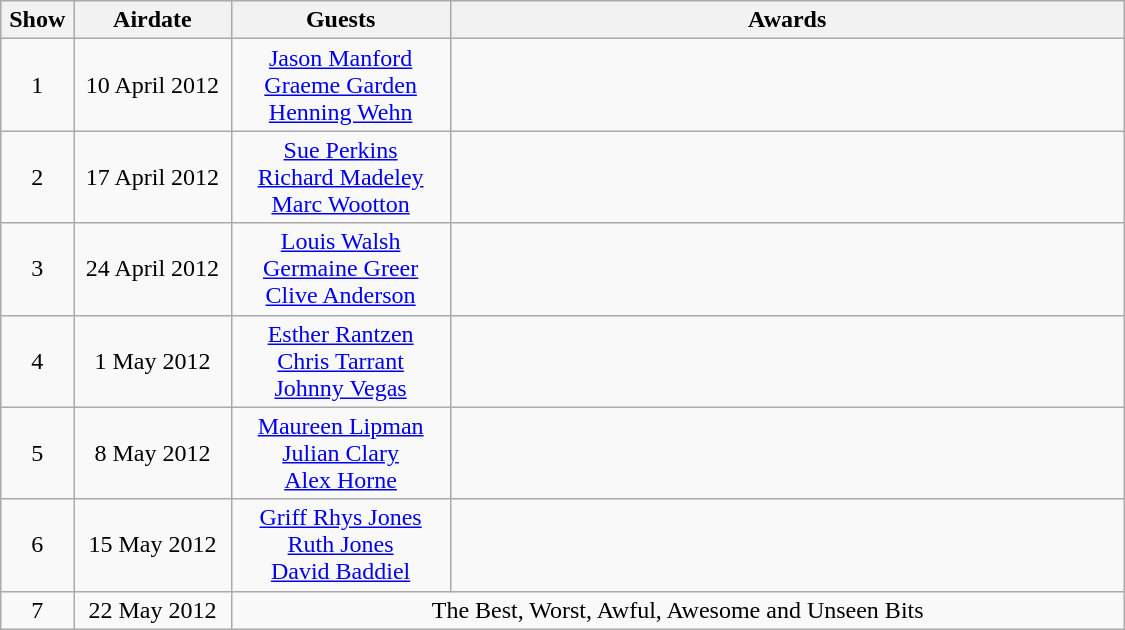<table class="wikitable" style="text-align:center; width:750px;">
<tr>
<th>Show</th>
<th>Airdate</th>
<th>Guests</th>
<th width="60%">Awards</th>
</tr>
<tr>
<td>1</td>
<td>10 April 2012</td>
<td><a href='#'>Jason Manford</a><br><a href='#'>Graeme Garden</a><br><a href='#'>Henning Wehn</a></td>
<td></td>
</tr>
<tr>
<td>2</td>
<td>17 April 2012</td>
<td><a href='#'>Sue Perkins</a><br><a href='#'>Richard Madeley</a><br><a href='#'>Marc Wootton</a></td>
<td></td>
</tr>
<tr>
<td>3</td>
<td>24 April 2012</td>
<td><a href='#'>Louis Walsh</a><br><a href='#'>Germaine Greer</a><br><a href='#'>Clive Anderson</a></td>
<td></td>
</tr>
<tr>
<td>4</td>
<td>1 May 2012</td>
<td><a href='#'>Esther Rantzen</a><br><a href='#'>Chris Tarrant</a><br><a href='#'>Johnny Vegas</a></td>
<td></td>
</tr>
<tr>
<td>5</td>
<td>8 May 2012</td>
<td><a href='#'>Maureen Lipman</a><br><a href='#'>Julian Clary</a><br><a href='#'>Alex Horne</a></td>
<td></td>
</tr>
<tr>
<td>6</td>
<td>15 May 2012</td>
<td><a href='#'>Griff Rhys Jones</a><br><a href='#'>Ruth Jones</a><br><a href='#'>David Baddiel</a></td>
<td></td>
</tr>
<tr>
<td>7</td>
<td>22 May 2012</td>
<td colspan="2">The Best, Worst, Awful, Awesome and Unseen Bits</td>
</tr>
</table>
